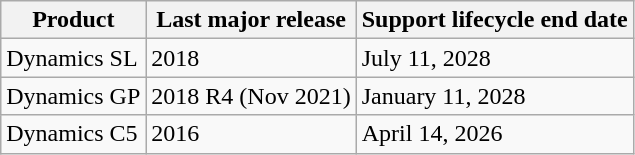<table class="wikitable">
<tr>
<th>Product</th>
<th>Last major release</th>
<th>Support lifecycle end date</th>
</tr>
<tr>
<td>Dynamics SL</td>
<td>2018</td>
<td>July 11, 2028</td>
</tr>
<tr>
<td>Dynamics GP</td>
<td>2018 R4 (Nov 2021)</td>
<td>January 11, 2028</td>
</tr>
<tr>
<td>Dynamics C5</td>
<td>2016</td>
<td>April 14, 2026</td>
</tr>
</table>
